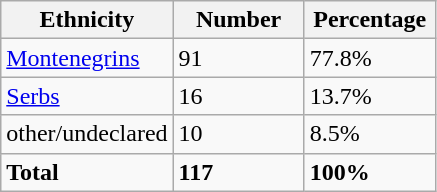<table class="wikitable">
<tr>
<th width="100px">Ethnicity</th>
<th width="80px">Number</th>
<th width="80px">Percentage</th>
</tr>
<tr>
<td><a href='#'>Montenegrins</a></td>
<td>91</td>
<td>77.8%</td>
</tr>
<tr>
<td><a href='#'>Serbs</a></td>
<td>16</td>
<td>13.7%</td>
</tr>
<tr>
<td>other/undeclared</td>
<td>10</td>
<td>8.5%</td>
</tr>
<tr>
<td><strong>Total</strong></td>
<td><strong>117</strong></td>
<td><strong>100%</strong></td>
</tr>
</table>
